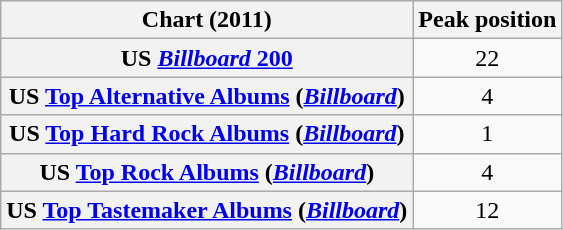<table class="wikitable sortable">
<tr>
<th>Chart (2011)</th>
<th>Peak position</th>
</tr>
<tr>
<th scope="row">US <a href='#'><em>Billboard</em> 200</a></th>
<td align="center">22</td>
</tr>
<tr>
<th scope="row">US <a href='#'>Top Alternative Albums</a> (<em><a href='#'>Billboard</a></em>)</th>
<td align="center">4</td>
</tr>
<tr>
<th scope="row">US <a href='#'>Top Hard Rock Albums</a> (<em><a href='#'>Billboard</a></em>)</th>
<td align="center">1</td>
</tr>
<tr>
<th scope="row">US <a href='#'>Top Rock Albums</a> (<em><a href='#'>Billboard</a></em>)</th>
<td align="center">4</td>
</tr>
<tr>
<th scope="row">US <a href='#'>Top Tastemaker Albums</a> (<em><a href='#'>Billboard</a></em>)</th>
<td align="center">12</td>
</tr>
</table>
